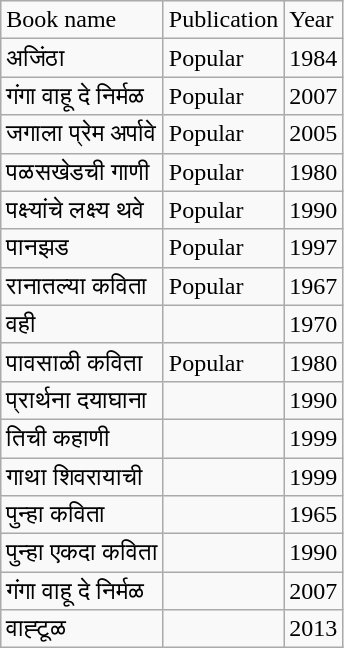<table class="wikitable">
<tr>
<td>Book name</td>
<td>Publication</td>
<td>Year</td>
</tr>
<tr>
<td>अजिंठा</td>
<td>Popular</td>
<td>1984</td>
</tr>
<tr>
<td>गंगा वाहू दे निर्मळ</td>
<td>Popular</td>
<td>2007</td>
</tr>
<tr>
<td>जगाला प्रेम अर्पावे</td>
<td>Popular</td>
<td>2005</td>
</tr>
<tr>
<td>पळसखेडची गाणी</td>
<td>Popular</td>
<td>1980</td>
</tr>
<tr>
<td>पक्ष्यांचे लक्ष्य थवे</td>
<td>Popular</td>
<td>1990</td>
</tr>
<tr>
<td>पानझड</td>
<td>Popular</td>
<td>1997</td>
</tr>
<tr>
<td>रानातल्या कविता</td>
<td>Popular</td>
<td>1967</td>
</tr>
<tr>
<td>वही</td>
<td></td>
<td>1970</td>
</tr>
<tr>
<td>पावसाळी कविता</td>
<td>Popular</td>
<td>1980</td>
</tr>
<tr>
<td>प्रार्थना दयाघाना</td>
<td></td>
<td>1990</td>
</tr>
<tr>
<td>तिची कहाणी</td>
<td></td>
<td>1999</td>
</tr>
<tr>
<td>गाथा शिवरायाची</td>
<td></td>
<td>1999</td>
</tr>
<tr>
<td>पुन्हा कविता</td>
<td></td>
<td>1965</td>
</tr>
<tr>
<td>पुन्हा एकदा कविता</td>
<td></td>
<td>1990</td>
</tr>
<tr>
<td>गंगा वाहू दे निर्मळ</td>
<td></td>
<td>2007</td>
</tr>
<tr>
<td>वाह्टूळ</td>
<td></td>
<td>2013</td>
</tr>
</table>
